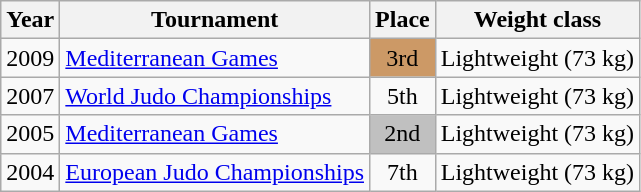<table class=wikitable>
<tr>
<th>Year</th>
<th>Tournament</th>
<th>Place</th>
<th>Weight class</th>
</tr>
<tr>
<td>2009</td>
<td><a href='#'>Mediterranean Games</a></td>
<td bgcolor="cc9966" align="center">3rd</td>
<td>Lightweight (73 kg)</td>
</tr>
<tr>
<td>2007</td>
<td><a href='#'>World Judo Championships</a></td>
<td align="center">5th</td>
<td>Lightweight (73 kg)</td>
</tr>
<tr>
<td>2005</td>
<td><a href='#'>Mediterranean Games</a></td>
<td bgcolor="silver" align="center">2nd</td>
<td>Lightweight (73 kg)</td>
</tr>
<tr>
<td>2004</td>
<td><a href='#'>European Judo Championships</a></td>
<td align="center">7th</td>
<td>Lightweight (73 kg)</td>
</tr>
</table>
